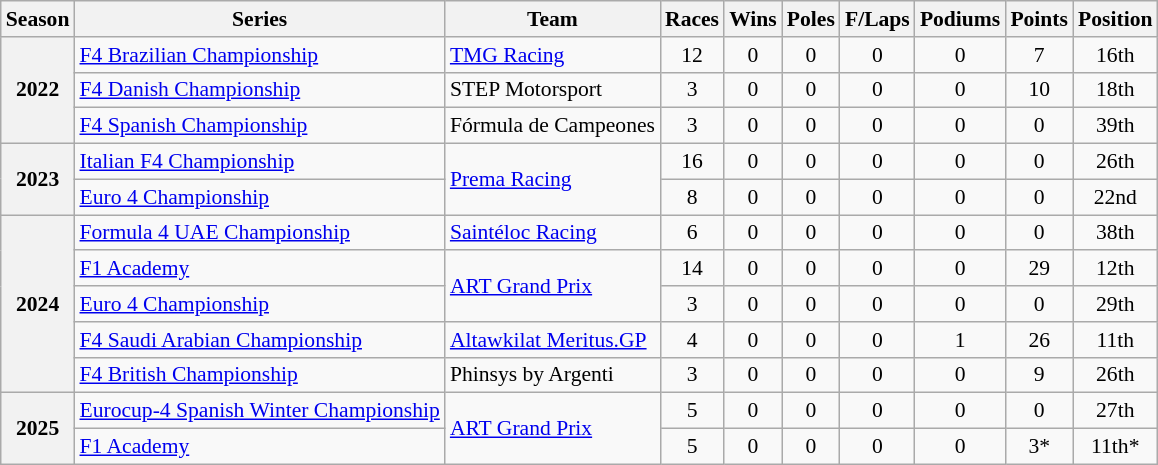<table class="wikitable" style="text-align:center; font-size:90%;">
<tr>
<th scope="col">Season</th>
<th scope="col">Series</th>
<th scope="col">Team</th>
<th scope="col">Races</th>
<th scope="col">Wins</th>
<th scope="col">Poles</th>
<th scope="col">F/Laps</th>
<th scope="col">Podiums</th>
<th scope="col">Points</th>
<th scope="col">Position</th>
</tr>
<tr>
<th scope="row" rowspan="3">2022</th>
<td style="text-align:left;"><a href='#'>F4 Brazilian Championship</a></td>
<td style="text-align:left;"><a href='#'>TMG Racing</a></td>
<td>12</td>
<td>0</td>
<td>0</td>
<td>0</td>
<td>0</td>
<td>7</td>
<td>16th</td>
</tr>
<tr>
<td style="text-align:left;"><a href='#'>F4 Danish Championship</a></td>
<td style="text-align:left;">STEP Motorsport</td>
<td>3</td>
<td>0</td>
<td>0</td>
<td>0</td>
<td>0</td>
<td>10</td>
<td>18th</td>
</tr>
<tr>
<td style="text-align:left;"><a href='#'>F4 Spanish Championship</a></td>
<td style="text-align:left;">Fórmula de Campeones</td>
<td>3</td>
<td>0</td>
<td>0</td>
<td>0</td>
<td>0</td>
<td>0</td>
<td>39th</td>
</tr>
<tr>
<th scope="row" rowspan="2">2023</th>
<td style="text-align:left;"><a href='#'>Italian F4 Championship</a></td>
<td style="text-align:left;" rowspan="2"><a href='#'>Prema Racing</a></td>
<td>16</td>
<td>0</td>
<td>0</td>
<td>0</td>
<td>0</td>
<td>0</td>
<td>26th</td>
</tr>
<tr>
<td style="text-align:left;"><a href='#'>Euro 4 Championship</a></td>
<td>8</td>
<td>0</td>
<td>0</td>
<td>0</td>
<td>0</td>
<td>0</td>
<td>22nd</td>
</tr>
<tr>
<th scope="row" rowspan="5">2024</th>
<td style="text-align:left;"><a href='#'>Formula 4 UAE Championship</a></td>
<td style="text-align:left;"><a href='#'>Saintéloc Racing</a></td>
<td>6</td>
<td>0</td>
<td>0</td>
<td>0</td>
<td>0</td>
<td>0</td>
<td>38th</td>
</tr>
<tr>
<td style="text-align:left;"><a href='#'>F1 Academy</a></td>
<td style="text-align:left;" rowspan="2"><a href='#'>ART Grand Prix</a></td>
<td>14</td>
<td>0</td>
<td>0</td>
<td>0</td>
<td>0</td>
<td>29</td>
<td>12th</td>
</tr>
<tr>
<td style="text-align:left;"><a href='#'>Euro 4 Championship</a></td>
<td>3</td>
<td>0</td>
<td>0</td>
<td>0</td>
<td>0</td>
<td>0</td>
<td>29th</td>
</tr>
<tr>
<td style="text-align:left;"><a href='#'>F4 Saudi Arabian Championship</a></td>
<td style="text-align:left;"><a href='#'>Altawkilat Meritus.GP</a></td>
<td>4</td>
<td>0</td>
<td>0</td>
<td>0</td>
<td>1</td>
<td>26</td>
<td>11th</td>
</tr>
<tr>
<td style="text-align:left;"><a href='#'>F4 British Championship</a></td>
<td style="text-align:left;">Phinsys by Argenti</td>
<td>3</td>
<td>0</td>
<td>0</td>
<td>0</td>
<td>0</td>
<td>9</td>
<td>26th</td>
</tr>
<tr>
<th rowspan="2">2025</th>
<td style="text-align:left;"><a href='#'>Eurocup-4 Spanish Winter Championship</a></td>
<td style="text-align:left;" rowspan="2"><a href='#'>ART Grand Prix</a></td>
<td>5</td>
<td>0</td>
<td>0</td>
<td>0</td>
<td>0</td>
<td>0</td>
<td>27th</td>
</tr>
<tr>
<td style="text-align:left;"><a href='#'>F1 Academy</a></td>
<td>5</td>
<td>0</td>
<td>0</td>
<td>0</td>
<td>0</td>
<td>3*</td>
<td>11th*</td>
</tr>
</table>
